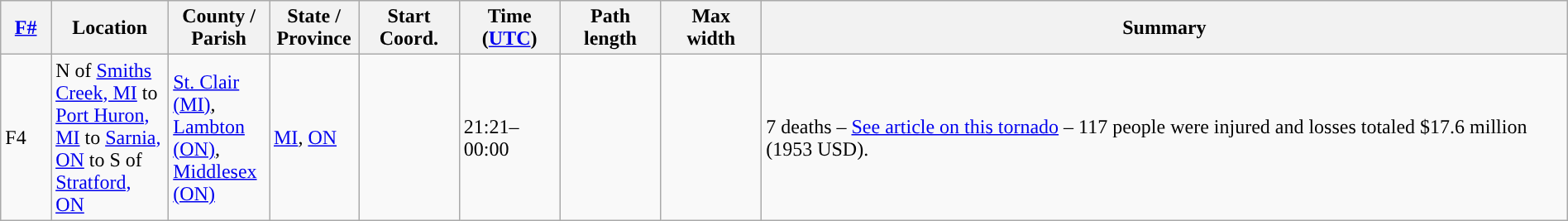<table class="wikitable sortable" style="width:100%;">
<tr>
<th scope="col"  style="width:3%; text-align:center;"><a href='#'>F#</a></th>
<th scope="col"  style="width:7%; text-align:center;" class="unsortable">Location</th>
<th scope="col"  style="width:6%; text-align:center;" class="unsortable">County / Parish</th>
<th scope="col"  style="width:5%; text-align:center;">State / Province</th>
<th scope="col"  style="width:6%; text-align:center;">Start Coord.</th>
<th scope="col"  style="width:6%; text-align:center;">Time (<a href='#'>UTC</a>)</th>
<th scope="col"  style="width:6%; text-align:center;">Path length</th>
<th scope="col"  style="width:6%; text-align:center;">Max width</th>
<th scope="col" class="unsortable" style="width:48%; text-align:center;">Summary</th>
</tr>
<tr>
<td>F4</td>
<td>N of <a href='#'>Smiths Creek, MI</a> to <a href='#'>Port Huron, MI</a> to <a href='#'>Sarnia, ON</a> to S of <a href='#'>Stratford, ON</a></td>
<td><a href='#'>St. Clair (MI)</a>, <a href='#'>Lambton (ON)</a>, <a href='#'>Middlesex (ON)</a></td>
<td><a href='#'>MI</a>, <a href='#'>ON</a></td>
<td></td>
<td>21:21–00:00</td>
<td></td>
<td></td>
<td>7 deaths – <a href='#'>See article on this tornado</a> – 117 people were injured and losses totaled $17.6 million (1953 USD).</td>
</tr>
</table>
